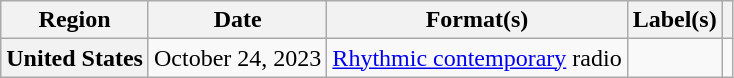<table class="wikitable plainrowheaders">
<tr>
<th scope="col">Region</th>
<th scope="col">Date</th>
<th scope="col">Format(s)</th>
<th scope="col">Label(s)</th>
<th scope="col"></th>
</tr>
<tr>
<th scope="row">United States</th>
<td>October 24, 2023</td>
<td><a href='#'>Rhythmic contemporary</a> radio</td>
<td></td>
<td align="center"></td>
</tr>
</table>
